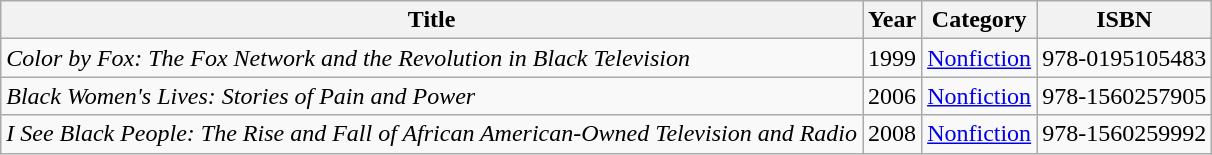<table class="wikitable sortable">
<tr>
<th>Title</th>
<th>Year</th>
<th>Category</th>
<th>ISBN</th>
</tr>
<tr>
<td><em>Color by Fox: The Fox Network and the Revolution in Black Television</em></td>
<td>1999</td>
<td><a href='#'>Nonfiction</a></td>
<td>978-0195105483</td>
</tr>
<tr>
<td><em>Black Women's Lives: Stories of Pain and Power</em></td>
<td>2006</td>
<td><a href='#'>Nonfiction</a></td>
<td>978-1560257905</td>
</tr>
<tr>
<td><em>I See Black People: The Rise and Fall of African American-Owned Television and Radio</em></td>
<td>2008</td>
<td><a href='#'>Nonfiction</a></td>
<td>978-1560259992</td>
</tr>
</table>
